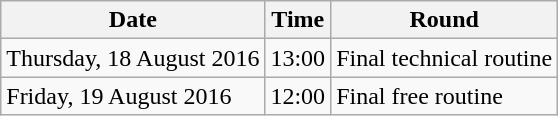<table class="wikitable" "style="text-align:center">
<tr>
<th>Date</th>
<th>Time</th>
<th>Round</th>
</tr>
<tr>
<td>Thursday, 18 August 2016</td>
<td>13:00</td>
<td>Final technical routine</td>
</tr>
<tr>
<td>Friday, 19 August 2016</td>
<td>12:00</td>
<td>Final free routine</td>
</tr>
</table>
